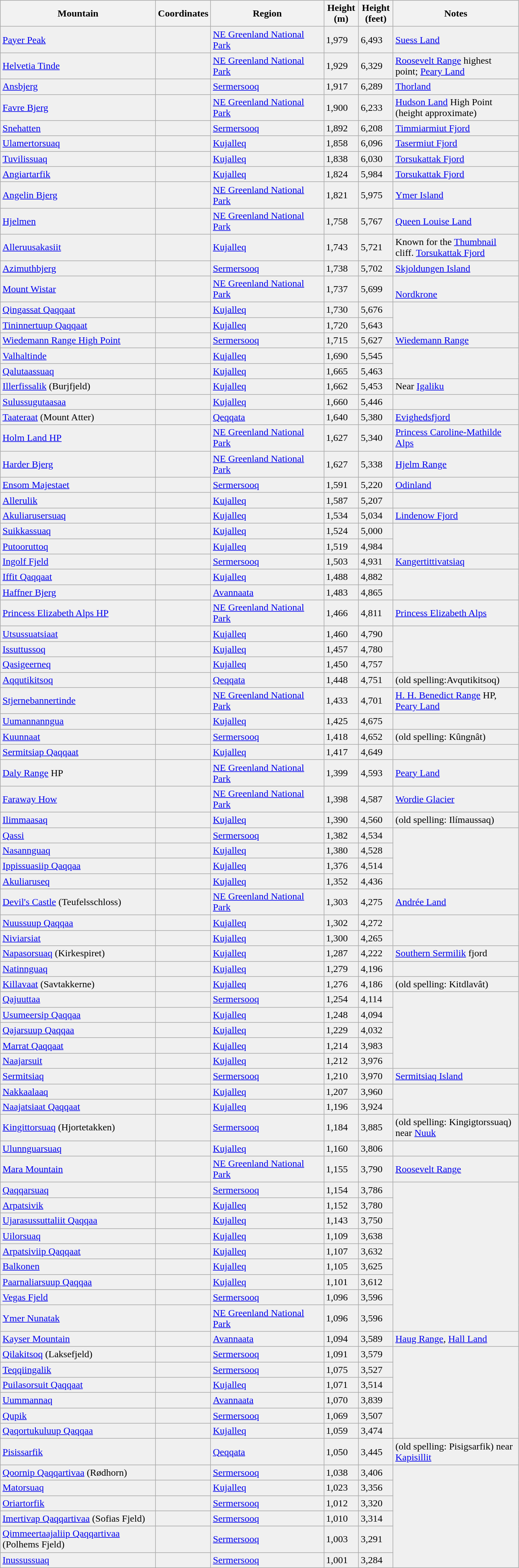<table class="wikitable sortable" style="border-collapse: collapse; background:#f0f0f0;">
<tr>
<th width="250">Mountain</th>
<th>Coordinates</th>
<th width="180">Region</th>
<th width="50">Height (m)</th>
<th width="50">Height (feet)</th>
<th width="200">Notes</th>
</tr>
<tr>
<td><a href='#'>Payer Peak</a></td>
<td></td>
<td><a href='#'>NE Greenland National Park</a></td>
<td>1,979</td>
<td align="left">6,493</td>
<td align="left"><a href='#'>Suess Land</a></td>
</tr>
<tr>
<td><a href='#'>Helvetia Tinde</a></td>
<td></td>
<td><a href='#'>NE Greenland National Park</a></td>
<td>1,929</td>
<td align="left">6,329</td>
<td align="left"><a href='#'>Roosevelt Range</a> highest point; <a href='#'>Peary Land</a></td>
</tr>
<tr>
<td><a href='#'>Ansbjerg</a></td>
<td></td>
<td><a href='#'>Sermersooq</a></td>
<td>1,917</td>
<td align="left">6,289</td>
<td align="left"><a href='#'>Thorland</a></td>
</tr>
<tr>
<td><a href='#'>Favre Bjerg</a></td>
<td></td>
<td><a href='#'>NE Greenland National Park</a></td>
<td>1,900</td>
<td align="left">6,233</td>
<td align="left"><a href='#'>Hudson Land</a> High Point<br>(height approximate)</td>
</tr>
<tr>
<td><a href='#'>Snehatten</a></td>
<td></td>
<td><a href='#'>Sermersooq</a></td>
<td>1,892</td>
<td align="left">6,208</td>
<td align="left"><a href='#'>Timmiarmiut Fjord</a></td>
</tr>
<tr>
<td><a href='#'>Ulamertorsuaq</a></td>
<td></td>
<td><a href='#'>Kujalleq</a></td>
<td>1,858</td>
<td align="left">6,096</td>
<td align="left"><a href='#'>Tasermiut Fjord</a></td>
</tr>
<tr>
<td><a href='#'>Tuvilissuaq</a></td>
<td></td>
<td><a href='#'>Kujalleq</a></td>
<td>1,838</td>
<td align="left">6,030</td>
<td align="left"><a href='#'>Torsukattak Fjord</a></td>
</tr>
<tr>
<td><a href='#'>Angiartarfik</a></td>
<td></td>
<td><a href='#'>Kujalleq</a></td>
<td>1,824</td>
<td align="left">5,984</td>
<td align="left"><a href='#'>Torsukattak Fjord</a></td>
</tr>
<tr>
<td><a href='#'>Angelin Bjerg</a></td>
<td></td>
<td><a href='#'>NE Greenland National Park</a></td>
<td>1,821</td>
<td align="left">5,975</td>
<td align="left"><a href='#'>Ymer Island</a></td>
</tr>
<tr>
<td><a href='#'>Hjelmen</a></td>
<td></td>
<td><a href='#'>NE Greenland National Park</a></td>
<td>1,758</td>
<td align="left">5,767</td>
<td align="left"><a href='#'>Queen Louise Land</a></td>
</tr>
<tr>
<td><a href='#'>Alleruusakasiit</a></td>
<td></td>
<td><a href='#'>Kujalleq</a></td>
<td>1,743</td>
<td align="left">5,721</td>
<td align="left">Known for the <a href='#'>Thumbnail</a> cliff. <a href='#'>Torsukattak Fjord</a></td>
</tr>
<tr>
<td><a href='#'>Azimuthbjerg</a></td>
<td></td>
<td><a href='#'>Sermersooq</a></td>
<td>1,738</td>
<td align="left">5,702</td>
<td align="left"><a href='#'>Skjoldungen Island</a></td>
</tr>
<tr>
<td><a href='#'>Mount Wistar</a></td>
<td></td>
<td><a href='#'>NE Greenland National Park</a></td>
<td>1,737</td>
<td align="left">5,699</td>
<td align="left"><br><a href='#'>Nordkrone</a></td>
</tr>
<tr>
<td><a href='#'>Qingassat Qaqqaat</a></td>
<td></td>
<td><a href='#'>Kujalleq</a></td>
<td>1,730</td>
<td align="left">5,676</td>
</tr>
<tr>
<td><a href='#'>Tininnertuup Qaqqaat</a></td>
<td></td>
<td><a href='#'>Kujalleq</a></td>
<td>1,720</td>
<td align="left">5,643</td>
</tr>
<tr>
<td><a href='#'>Wiedemann Range High Point</a></td>
<td></td>
<td><a href='#'>Sermersooq</a></td>
<td>1,715</td>
<td align="left">5,627</td>
<td align="left"><a href='#'>Wiedemann Range</a></td>
</tr>
<tr>
<td><a href='#'>Valhaltinde</a></td>
<td></td>
<td><a href='#'>Kujalleq</a></td>
<td>1,690</td>
<td align="left">5,545</td>
</tr>
<tr>
<td><a href='#'>Qalutaassuaq</a></td>
<td></td>
<td><a href='#'>Kujalleq</a></td>
<td>1,665</td>
<td align="left">5,463</td>
</tr>
<tr>
<td><a href='#'>Illerfissalik</a> (Burjfjeld)</td>
<td></td>
<td><a href='#'>Kujalleq</a></td>
<td>1,662</td>
<td align="left">5,453</td>
<td align="left">Near <a href='#'>Igaliku</a></td>
</tr>
<tr>
<td><a href='#'>Sulussugutaasaa</a></td>
<td></td>
<td><a href='#'>Kujalleq</a></td>
<td>1,660</td>
<td align="left">5,446</td>
</tr>
<tr>
<td><a href='#'>Taateraat</a> (Mount Atter)</td>
<td></td>
<td><a href='#'>Qeqqata</a></td>
<td>1,640</td>
<td align="left">5,380</td>
<td align="left"><a href='#'>Evighedsfjord</a></td>
</tr>
<tr>
<td><a href='#'>Holm Land HP</a></td>
<td></td>
<td><a href='#'>NE Greenland National Park</a></td>
<td>1,627</td>
<td align="left">5,340</td>
<td align="left"> <a href='#'>Princess Caroline-Mathilde Alps</a></td>
</tr>
<tr>
<td><a href='#'>Harder Bjerg</a></td>
<td></td>
<td><a href='#'>NE Greenland National Park</a></td>
<td>1,627</td>
<td align="left">5,338</td>
<td align="left"><a href='#'>Hjelm Range</a></td>
</tr>
<tr>
<td><a href='#'>Ensom Majestaet</a></td>
<td></td>
<td><a href='#'>Sermersooq</a></td>
<td>1,591</td>
<td align="left">5,220</td>
<td align="left"> <a href='#'>Odinland</a></td>
</tr>
<tr>
<td><a href='#'>Allerulik</a></td>
<td></td>
<td><a href='#'>Kujalleq</a></td>
<td>1,587</td>
<td align="left">5,207</td>
</tr>
<tr>
<td><a href='#'>Akuliarusersuaq</a></td>
<td></td>
<td><a href='#'>Kujalleq</a></td>
<td>1,534</td>
<td align="left">5,034</td>
<td align="left"><a href='#'>Lindenow Fjord</a></td>
</tr>
<tr>
<td><a href='#'>Suikkassuaq</a></td>
<td></td>
<td><a href='#'>Kujalleq</a></td>
<td>1,524</td>
<td align="left">5,000</td>
</tr>
<tr>
<td><a href='#'>Putooruttoq</a></td>
<td></td>
<td><a href='#'>Kujalleq</a></td>
<td>1,519</td>
<td align="left">4,984</td>
</tr>
<tr>
<td><a href='#'>Ingolf Fjeld</a></td>
<td></td>
<td><a href='#'>Sermersooq</a></td>
<td>1,503</td>
<td align="left">4,931</td>
<td align="left"><a href='#'>Kangertittivatsiaq</a></td>
</tr>
<tr>
<td><a href='#'>Iffit Qaqqaat</a></td>
<td></td>
<td><a href='#'>Kujalleq</a></td>
<td>1,488</td>
<td align="left">4,882</td>
</tr>
<tr>
<td><a href='#'>Haffner Bjerg</a></td>
<td></td>
<td><a href='#'>Avannaata</a></td>
<td>1,483</td>
<td align="left">4,865</td>
</tr>
<tr>
<td><a href='#'>Princess Elizabeth Alps HP</a></td>
<td></td>
<td><a href='#'>NE Greenland National Park</a></td>
<td>1,466</td>
<td align="left">4,811</td>
<td align="left"> <a href='#'>Princess Elizabeth Alps</a></td>
</tr>
<tr>
<td><a href='#'>Utsussuatsiaat</a></td>
<td></td>
<td><a href='#'>Kujalleq</a></td>
<td>1,460</td>
<td align="left">4,790</td>
</tr>
<tr>
<td><a href='#'>Issuttussoq</a></td>
<td></td>
<td><a href='#'>Kujalleq</a></td>
<td>1,457</td>
<td align="left">4,780</td>
</tr>
<tr>
<td><a href='#'>Qasigeerneq</a></td>
<td></td>
<td><a href='#'>Kujalleq</a></td>
<td>1,450</td>
<td align="left">4,757</td>
</tr>
<tr>
<td><a href='#'>Aqqutikitsoq</a></td>
<td></td>
<td><a href='#'>Qeqqata</a></td>
<td>1,448</td>
<td align="left">4,751</td>
<td align="left">(old spelling:Avqutikitsoq)</td>
</tr>
<tr>
<td><a href='#'>Stjernebannertinde</a></td>
<td></td>
<td><a href='#'>NE Greenland National Park</a></td>
<td>1,433</td>
<td align="left">4,701</td>
<td align="left"><a href='#'>H. H. Benedict Range</a> HP, <a href='#'>Peary Land</a></td>
</tr>
<tr>
<td><a href='#'>Uumannanngua</a></td>
<td></td>
<td><a href='#'>Kujalleq</a></td>
<td>1,425</td>
<td align="left">4,675</td>
</tr>
<tr>
<td><a href='#'>Kuunnaat</a></td>
<td></td>
<td><a href='#'>Sermersooq</a></td>
<td>1,418</td>
<td align="left">4,652</td>
<td align="left">(old spelling: Kûngnât)</td>
</tr>
<tr>
<td><a href='#'>Sermitsiap Qaqqaat</a></td>
<td></td>
<td><a href='#'>Kujalleq</a></td>
<td>1,417</td>
<td align="left">4,649</td>
</tr>
<tr>
<td><a href='#'>Daly Range</a> HP</td>
<td></td>
<td><a href='#'>NE Greenland National Park</a></td>
<td>1,399</td>
<td align="left">4,593</td>
<td align="left"><a href='#'>Peary Land</a></td>
</tr>
<tr>
<td><a href='#'>Faraway How</a></td>
<td></td>
<td><a href='#'>NE Greenland National Park</a></td>
<td>1,398</td>
<td align="left">4,587</td>
<td align="left"><a href='#'>Wordie Glacier</a></td>
</tr>
<tr>
<td><a href='#'>Ilimmaasaq</a></td>
<td></td>
<td><a href='#'>Kujalleq</a></td>
<td>1,390</td>
<td align="left">4,560</td>
<td align="left">(old spelling: Ilímaussaq)</td>
</tr>
<tr>
<td><a href='#'>Qassi</a></td>
<td></td>
<td><a href='#'>Sermersooq</a></td>
<td>1,382</td>
<td align="left">4,534</td>
</tr>
<tr>
<td><a href='#'>Nasannguaq</a></td>
<td></td>
<td><a href='#'>Kujalleq</a></td>
<td>1,380</td>
<td align="left">4,528</td>
</tr>
<tr>
<td><a href='#'>Ippissuasiip Qaqqaa</a></td>
<td></td>
<td><a href='#'>Kujalleq</a></td>
<td>1,376</td>
<td align="left">4,514</td>
</tr>
<tr>
<td><a href='#'>Akuliaruseq</a></td>
<td></td>
<td><a href='#'>Kujalleq</a></td>
<td>1,352</td>
<td align="left">4,436</td>
</tr>
<tr>
<td><a href='#'>Devil's Castle</a> (Teufelsschloss)</td>
<td></td>
<td><a href='#'>NE Greenland National Park</a></td>
<td>1,303</td>
<td align="left">4,275</td>
<td align="left"><a href='#'>Andrée Land</a></td>
</tr>
<tr>
<td><a href='#'>Nuussuup Qaqqaa</a></td>
<td></td>
<td><a href='#'>Kujalleq</a></td>
<td>1,302</td>
<td align="left">4,272</td>
</tr>
<tr>
<td><a href='#'>Niviarsiat</a></td>
<td></td>
<td><a href='#'>Kujalleq</a></td>
<td>1,300</td>
<td align="left">4,265</td>
</tr>
<tr>
<td><a href='#'>Napasorsuaq</a> (Kirkespiret)</td>
<td></td>
<td><a href='#'>Kujalleq</a></td>
<td>1,287</td>
<td align="left">4,222</td>
<td align="left"><a href='#'>Southern Sermilik</a> fjord</td>
</tr>
<tr>
<td><a href='#'>Natinnguaq</a></td>
<td></td>
<td><a href='#'>Kujalleq</a></td>
<td>1,279</td>
<td align="left">4,196</td>
</tr>
<tr>
<td><a href='#'>Killavaat</a> (Savtakkerne)</td>
<td></td>
<td><a href='#'>Kujalleq</a></td>
<td>1,276</td>
<td align="left">4,186</td>
<td align="left">(old spelling: Kitdlavât)</td>
</tr>
<tr>
<td><a href='#'>Qajuuttaa</a></td>
<td></td>
<td><a href='#'>Sermersooq</a></td>
<td>1,254</td>
<td align="left">4,114</td>
</tr>
<tr>
<td><a href='#'>Usumeersip Qaqqaa</a></td>
<td></td>
<td><a href='#'>Kujalleq</a></td>
<td>1,248</td>
<td align="left">4,094</td>
</tr>
<tr>
<td><a href='#'>Qajarsuup Qaqqaa</a></td>
<td></td>
<td><a href='#'>Kujalleq</a></td>
<td>1,229</td>
<td align="left">4,032</td>
</tr>
<tr>
<td><a href='#'>Marrat Qaqqaat</a></td>
<td></td>
<td><a href='#'>Kujalleq</a></td>
<td>1,214</td>
<td align="left">3,983</td>
</tr>
<tr>
<td><a href='#'>Naajarsuit</a></td>
<td></td>
<td><a href='#'>Kujalleq</a></td>
<td>1,212</td>
<td align="left">3,976</td>
</tr>
<tr>
<td><a href='#'>Sermitsiaq</a></td>
<td></td>
<td><a href='#'>Sermersooq</a></td>
<td>1,210</td>
<td align="left">3,970</td>
<td align="left"><a href='#'>Sermitsiaq Island</a></td>
</tr>
<tr>
<td><a href='#'>Nakkaalaaq</a></td>
<td></td>
<td><a href='#'>Kujalleq</a></td>
<td>1,207</td>
<td align="left">3,960</td>
</tr>
<tr>
<td><a href='#'>Naajatsiaat Qaqqaat</a></td>
<td></td>
<td><a href='#'>Kujalleq</a></td>
<td>1,196</td>
<td align="left">3,924</td>
</tr>
<tr>
<td><a href='#'>Kingittorsuaq</a> (Hjortetakken)</td>
<td></td>
<td><a href='#'>Sermersooq</a></td>
<td>1,184</td>
<td align="left">3,885</td>
<td align="left">(old spelling: Kingigtorssuaq) near <a href='#'>Nuuk</a></td>
</tr>
<tr>
<td><a href='#'>Ulunnguarsuaq</a></td>
<td></td>
<td><a href='#'>Kujalleq</a></td>
<td>1,160</td>
<td align="left">3,806</td>
</tr>
<tr>
<td><a href='#'>Mara Mountain</a></td>
<td></td>
<td><a href='#'>NE Greenland National Park</a></td>
<td>1,155</td>
<td align="left">3,790</td>
<td align="left"><a href='#'>Roosevelt Range</a></td>
</tr>
<tr>
<td><a href='#'>Qaqqarsuaq</a></td>
<td></td>
<td><a href='#'>Sermersooq</a></td>
<td>1,154</td>
<td align="left">3,786</td>
</tr>
<tr>
<td><a href='#'>Arpatsivik</a></td>
<td></td>
<td><a href='#'>Kujalleq</a></td>
<td>1,152</td>
<td align="left">3,780</td>
</tr>
<tr>
<td><a href='#'>Ujarasussuttaliit Qaqqaa</a></td>
<td></td>
<td><a href='#'>Kujalleq</a></td>
<td>1,143</td>
<td align="left">3,750</td>
</tr>
<tr>
<td><a href='#'>Uilorsuaq</a></td>
<td></td>
<td><a href='#'>Kujalleq</a></td>
<td>1,109</td>
<td align="left">3,638</td>
</tr>
<tr>
<td><a href='#'>Arpatsiviip Qaqqaat</a></td>
<td></td>
<td><a href='#'>Kujalleq</a></td>
<td>1,107</td>
<td align="left">3,632</td>
</tr>
<tr>
<td><a href='#'>Balkonen</a></td>
<td></td>
<td><a href='#'>Kujalleq</a></td>
<td>1,105</td>
<td align="left">3,625</td>
</tr>
<tr>
<td><a href='#'>Paarnaliarsuup Qaqqaa</a></td>
<td></td>
<td><a href='#'>Kujalleq</a></td>
<td>1,101</td>
<td align="left">3,612</td>
</tr>
<tr>
<td><a href='#'>Vegas Fjeld</a></td>
<td></td>
<td><a href='#'>Sermersooq</a></td>
<td>1,096</td>
<td align="left">3,596</td>
</tr>
<tr>
<td><a href='#'>Ymer Nunatak</a></td>
<td></td>
<td><a href='#'>NE Greenland National Park</a></td>
<td>1,096</td>
<td align="left">3,596</td>
</tr>
<tr>
<td><a href='#'>Kayser Mountain</a></td>
<td></td>
<td><a href='#'>Avannaata</a></td>
<td>1,094</td>
<td align="left">3,589</td>
<td align="left"><a href='#'>Haug Range</a>, <a href='#'>Hall Land</a></td>
</tr>
<tr>
<td><a href='#'>Qilakitsoq</a> (Laksefjeld)</td>
<td></td>
<td><a href='#'>Sermersooq</a></td>
<td>1,091</td>
<td align="left">3,579</td>
</tr>
<tr>
<td><a href='#'>Teqqiingalik</a></td>
<td></td>
<td><a href='#'>Sermersooq</a></td>
<td>1,075</td>
<td align="left">3,527</td>
</tr>
<tr>
<td><a href='#'>Puilasorsuit Qaqqaat</a></td>
<td></td>
<td><a href='#'>Kujalleq</a></td>
<td>1,071</td>
<td align="left">3,514</td>
</tr>
<tr>
<td><a href='#'>Uummannaq</a></td>
<td></td>
<td><a href='#'>Avannaata</a></td>
<td>1,070</td>
<td align="left">3,839</td>
</tr>
<tr>
<td><a href='#'>Qupik</a></td>
<td></td>
<td><a href='#'>Sermersooq</a></td>
<td>1,069</td>
<td align="left">3,507</td>
</tr>
<tr>
<td><a href='#'>Qaqortukuluup Qaqqaa</a></td>
<td></td>
<td><a href='#'>Kujalleq</a></td>
<td>1,059</td>
<td align="left">3,474</td>
</tr>
<tr>
<td><a href='#'>Pisissarfik</a></td>
<td></td>
<td><a href='#'>Qeqqata</a></td>
<td>1,050</td>
<td align="left">3,445</td>
<td align="left">(old spelling: Pisigsarfik) near <a href='#'>Kapisillit</a></td>
</tr>
<tr>
<td><a href='#'>Qoornip Qaqqartivaa</a> (Rødhorn)</td>
<td></td>
<td><a href='#'>Sermersooq</a></td>
<td>1,038</td>
<td align="left">3,406</td>
</tr>
<tr>
<td><a href='#'>Matorsuaq</a></td>
<td></td>
<td><a href='#'>Kujalleq</a></td>
<td>1,023</td>
<td align="left">3,356</td>
</tr>
<tr>
<td><a href='#'>Oriartorfik</a></td>
<td></td>
<td><a href='#'>Sermersooq</a></td>
<td>1,012</td>
<td align="left">3,320</td>
</tr>
<tr>
<td><a href='#'>Imertivap Qaqqartivaa</a> (Sofias Fjeld)</td>
<td></td>
<td><a href='#'>Sermersooq</a></td>
<td>1,010</td>
<td align="left">3,314</td>
</tr>
<tr>
<td><a href='#'>Qimmeertaajaliip Qaqqartivaa</a> (Polhems Fjeld)</td>
<td></td>
<td><a href='#'>Sermersooq</a></td>
<td>1,003</td>
<td align="left">3,291</td>
</tr>
<tr>
<td><a href='#'>Inussussuaq</a></td>
<td></td>
<td><a href='#'>Sermersooq</a></td>
<td>1,001</td>
<td align="left">3,284</td>
</tr>
</table>
